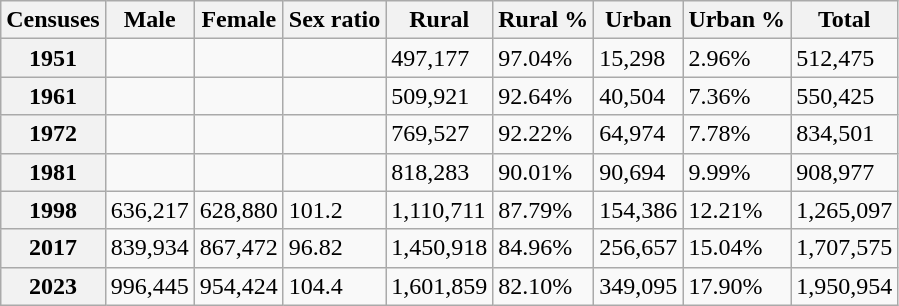<table class="wikitable sortable">
<tr>
<th>Censuses</th>
<th>Male</th>
<th>Female</th>
<th>Sex ratio</th>
<th>Rural</th>
<th>Rural %</th>
<th>Urban</th>
<th>Urban %</th>
<th>Total</th>
</tr>
<tr>
<th>1951</th>
<td></td>
<td></td>
<td></td>
<td>497,177</td>
<td>97.04%</td>
<td>15,298</td>
<td>2.96%</td>
<td>512,475</td>
</tr>
<tr>
<th>1961</th>
<td></td>
<td></td>
<td></td>
<td>509,921</td>
<td>92.64%</td>
<td>40,504</td>
<td>7.36%</td>
<td>550,425</td>
</tr>
<tr>
<th>1972</th>
<td></td>
<td></td>
<td></td>
<td>769,527</td>
<td>92.22%</td>
<td>64,974</td>
<td>7.78%</td>
<td>834,501</td>
</tr>
<tr>
<th>1981</th>
<td></td>
<td></td>
<td></td>
<td>818,283</td>
<td>90.01%</td>
<td>90,694</td>
<td>9.99%</td>
<td>908,977</td>
</tr>
<tr>
<th>1998</th>
<td>636,217</td>
<td>628,880</td>
<td>101.2</td>
<td>1,110,711</td>
<td>87.79%</td>
<td>154,386</td>
<td>12.21%</td>
<td>1,265,097</td>
</tr>
<tr>
<th>2017</th>
<td>839,934</td>
<td>867,472</td>
<td>96.82</td>
<td>1,450,918</td>
<td>84.96%</td>
<td>256,657</td>
<td>15.04%</td>
<td>1,707,575</td>
</tr>
<tr>
<th>2023</th>
<td>996,445</td>
<td>954,424</td>
<td>104.4</td>
<td>1,601,859</td>
<td>82.10%</td>
<td>349,095</td>
<td>17.90%</td>
<td>1,950,954</td>
</tr>
</table>
